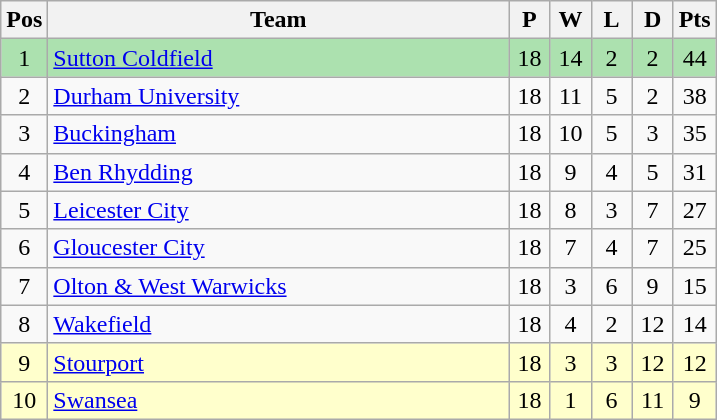<table class="wikitable" style="font-size: 100%">
<tr>
<th width=20>Pos</th>
<th width=300>Team</th>
<th width=20>P</th>
<th width=20>W</th>
<th width=20>L</th>
<th width=20>D</th>
<th width=20>Pts</th>
</tr>
<tr align=center style="background:#ACE1AF;">
<td>1</td>
<td align="left"><a href='#'>Sutton Coldfield</a></td>
<td>18</td>
<td>14</td>
<td>2</td>
<td>2</td>
<td>44</td>
</tr>
<tr align=center>
<td>2</td>
<td align="left"><a href='#'>Durham University</a></td>
<td>18</td>
<td>11</td>
<td>5</td>
<td>2</td>
<td>38</td>
</tr>
<tr align=center>
<td>3</td>
<td align="left"><a href='#'>Buckingham</a></td>
<td>18</td>
<td>10</td>
<td>5</td>
<td>3</td>
<td>35</td>
</tr>
<tr align=center>
<td>4</td>
<td align="left"><a href='#'>Ben Rhydding</a></td>
<td>18</td>
<td>9</td>
<td>4</td>
<td>5</td>
<td>31</td>
</tr>
<tr align=center>
<td>5</td>
<td align="left"><a href='#'>Leicester City</a></td>
<td>18</td>
<td>8</td>
<td>3</td>
<td>7</td>
<td>27</td>
</tr>
<tr align=center>
<td>6</td>
<td align="left"><a href='#'>Gloucester City</a></td>
<td>18</td>
<td>7</td>
<td>4</td>
<td>7</td>
<td>25</td>
</tr>
<tr align=center>
<td>7</td>
<td align="left"><a href='#'>Olton & West Warwicks</a></td>
<td>18</td>
<td>3</td>
<td>6</td>
<td>9</td>
<td>15</td>
</tr>
<tr align=center>
<td>8</td>
<td align="left"><a href='#'>Wakefield</a></td>
<td>18</td>
<td>4</td>
<td>2</td>
<td>12</td>
<td>14</td>
</tr>
<tr align=center style="background: #ffffcc;">
<td>9</td>
<td align="left"><a href='#'>Stourport</a></td>
<td>18</td>
<td>3</td>
<td>3</td>
<td>12</td>
<td>12</td>
</tr>
<tr align=center style="background: #ffffcc;">
<td>10</td>
<td align="left"><a href='#'>Swansea</a></td>
<td>18</td>
<td>1</td>
<td>6</td>
<td>11</td>
<td>9</td>
</tr>
</table>
